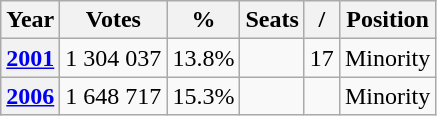<table class="wikitable">
<tr>
<th>Year</th>
<th>Votes</th>
<th>%</th>
<th>Seats</th>
<th>/</th>
<th>Position</th>
</tr>
<tr>
<th><a href='#'>2001</a></th>
<td>1 304 037</td>
<td>13.8%</td>
<td></td>
<td> 17</td>
<td>Minority</td>
</tr>
<tr>
<th><a href='#'>2006</a></th>
<td>1 648 717</td>
<td>15.3%</td>
<td></td>
<td></td>
<td>Minority</td>
</tr>
</table>
